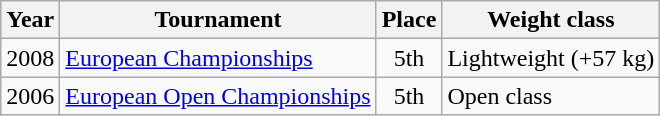<table class=wikitable>
<tr>
<th>Year</th>
<th>Tournament</th>
<th>Place</th>
<th>Weight class</th>
</tr>
<tr>
<td>2008</td>
<td><a href='#'>European Championships</a></td>
<td align="center">5th</td>
<td>Lightweight (+57 kg)</td>
</tr>
<tr>
<td>2006</td>
<td><a href='#'>European Open Championships</a></td>
<td align="center">5th</td>
<td>Open class</td>
</tr>
</table>
